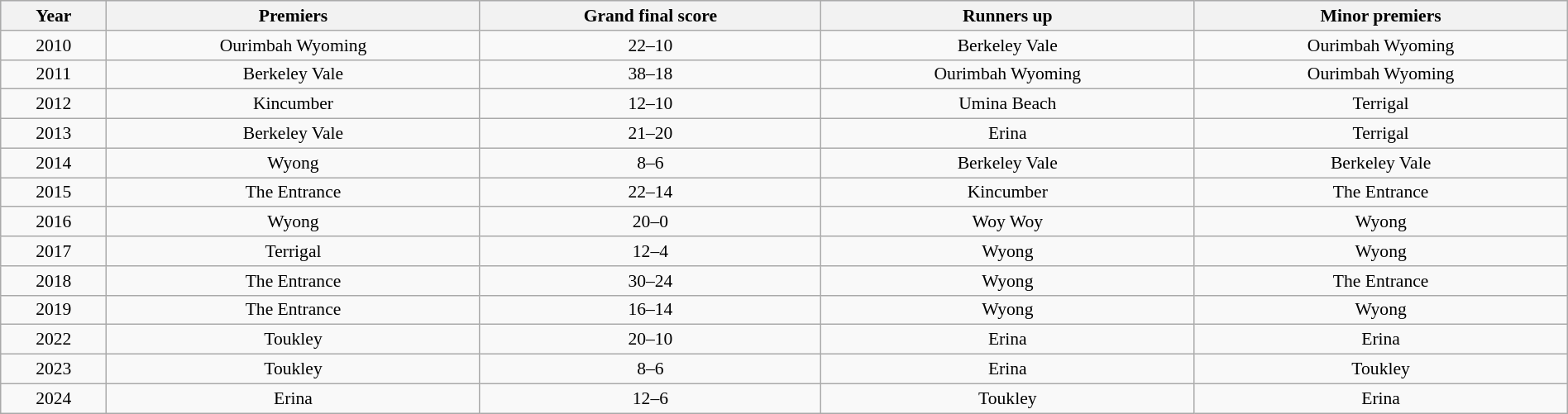<table class="wikitable" width="100%" style="text-align:center; font-size:90%">
<tr bgcolor="#D1D8E2">
<th>Year</th>
<th>Premiers</th>
<th>Grand final score</th>
<th>Runners up</th>
<th>Minor premiers</th>
</tr>
<tr>
<td>2010</td>
<td> Ourimbah Wyoming</td>
<td>22–10</td>
<td> Berkeley Vale</td>
<td> Ourimbah Wyoming</td>
</tr>
<tr>
<td>2011</td>
<td> Berkeley Vale</td>
<td>38–18</td>
<td> Ourimbah Wyoming</td>
<td> Ourimbah Wyoming</td>
</tr>
<tr>
<td>2012</td>
<td> Kincumber</td>
<td>12–10</td>
<td> Umina Beach</td>
<td> Terrigal</td>
</tr>
<tr>
<td>2013</td>
<td> Berkeley Vale</td>
<td>21–20</td>
<td> Erina</td>
<td> Terrigal</td>
</tr>
<tr>
<td>2014</td>
<td> Wyong</td>
<td>8–6</td>
<td> Berkeley Vale</td>
<td> Berkeley Vale</td>
</tr>
<tr>
<td>2015</td>
<td> The Entrance</td>
<td>22–14</td>
<td> Kincumber</td>
<td> The Entrance</td>
</tr>
<tr>
<td>2016</td>
<td> Wyong</td>
<td>20–0</td>
<td> Woy Woy</td>
<td> Wyong</td>
</tr>
<tr>
<td>2017</td>
<td> Terrigal</td>
<td>12–4</td>
<td> Wyong</td>
<td> Wyong</td>
</tr>
<tr>
<td>2018</td>
<td> The Entrance</td>
<td>30–24</td>
<td> Wyong</td>
<td> The Entrance</td>
</tr>
<tr>
<td>2019</td>
<td> The Entrance</td>
<td>16–14</td>
<td> Wyong</td>
<td> Wyong</td>
</tr>
<tr>
<td>2022</td>
<td> Toukley</td>
<td>20–10</td>
<td> Erina</td>
<td> Erina</td>
</tr>
<tr>
<td>2023</td>
<td> Toukley</td>
<td>8–6</td>
<td> Erina</td>
<td> Toukley</td>
</tr>
<tr>
<td>2024</td>
<td> Erina</td>
<td>12–6</td>
<td> Toukley</td>
<td> Erina</td>
</tr>
</table>
